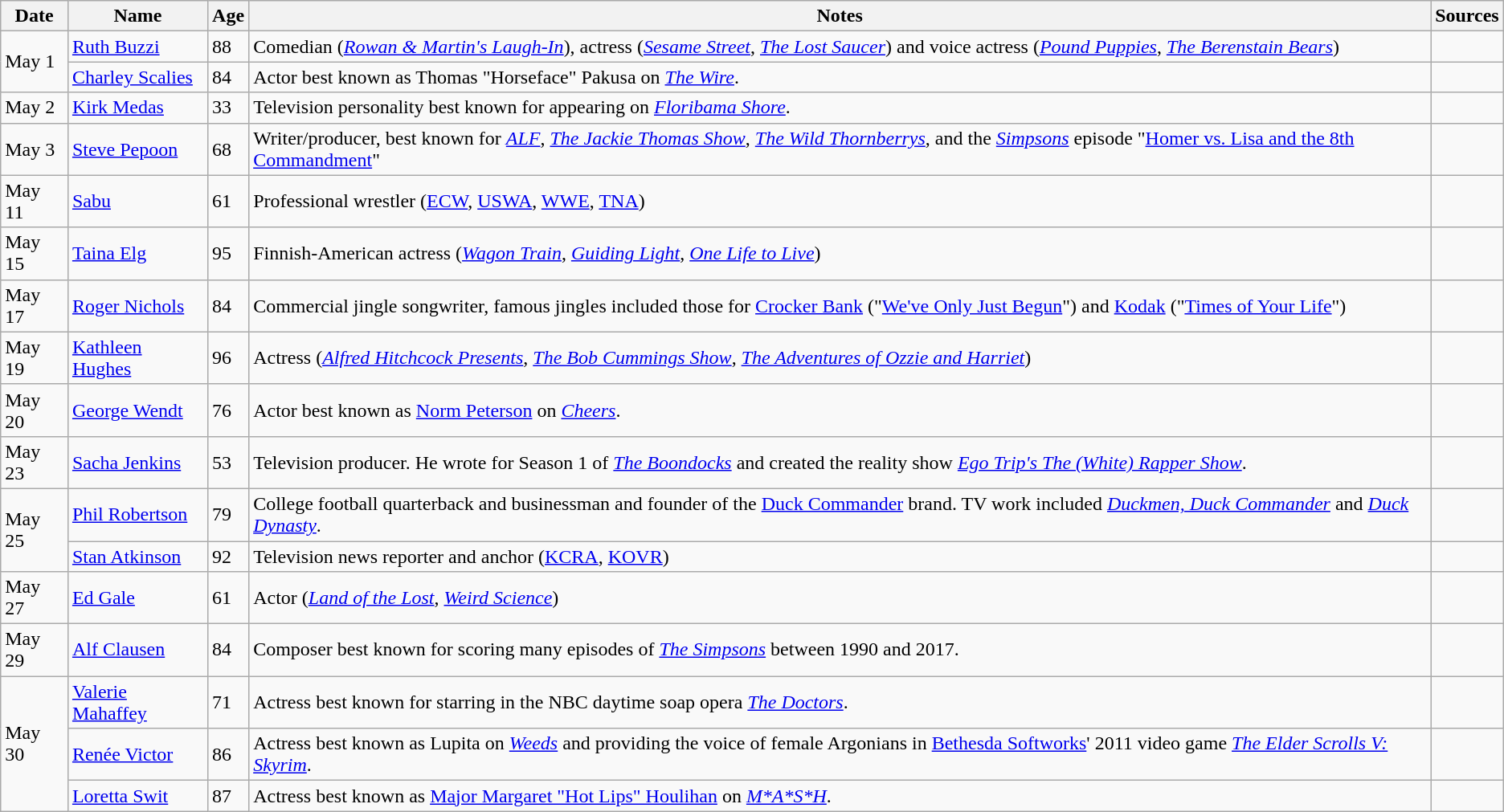<table class="wikitable sortable">
<tr>
<th>Date</th>
<th>Name</th>
<th>Age</th>
<th>Notes</th>
<th>Sources</th>
</tr>
<tr>
<td rowspan="2">May 1</td>
<td><a href='#'>Ruth Buzzi</a></td>
<td>88</td>
<td>Comedian (<em><a href='#'>Rowan & Martin's Laugh-In</a></em>), actress (<em><a href='#'>Sesame Street</a></em>, <em><a href='#'>The Lost Saucer</a></em>) and voice actress (<em><a href='#'>Pound Puppies</a></em>, <em><a href='#'>The Berenstain Bears</a></em>)</td>
<td></td>
</tr>
<tr>
<td><a href='#'>Charley Scalies</a></td>
<td>84</td>
<td>Actor best known as Thomas "Horseface" Pakusa on <em><a href='#'>The Wire</a></em>.</td>
<td></td>
</tr>
<tr>
<td>May 2</td>
<td><a href='#'>Kirk Medas</a></td>
<td>33</td>
<td>Television personality best known for appearing on <em><a href='#'>Floribama Shore</a></em>.</td>
<td></td>
</tr>
<tr>
<td>May 3</td>
<td><a href='#'>Steve Pepoon</a></td>
<td>68</td>
<td>Writer/producer, best known for <em><a href='#'>ALF</a></em>, <em><a href='#'>The Jackie Thomas Show</a></em>, <em><a href='#'>The Wild Thornberrys</a></em>, and the <em><a href='#'>Simpsons</a></em> episode "<a href='#'>Homer vs. Lisa and the 8th Commandment</a>"</td>
<td></td>
</tr>
<tr>
<td>May 11</td>
<td><a href='#'>Sabu</a></td>
<td>61</td>
<td>Professional wrestler (<a href='#'>ECW</a>, <a href='#'>USWA</a>, <a href='#'>WWE</a>, <a href='#'>TNA</a>)</td>
<td></td>
</tr>
<tr>
<td>May 15</td>
<td><a href='#'>Taina Elg</a></td>
<td>95</td>
<td>Finnish-American actress (<em><a href='#'>Wagon Train</a></em>, <em><a href='#'>Guiding Light</a></em>, <em><a href='#'>One Life to Live</a></em>)</td>
<td></td>
</tr>
<tr>
<td>May 17</td>
<td><a href='#'>Roger Nichols</a></td>
<td>84</td>
<td>Commercial jingle songwriter, famous jingles included those for <a href='#'>Crocker Bank</a> ("<a href='#'>We've Only Just Begun</a>") and <a href='#'>Kodak</a> ("<a href='#'>Times of Your Life</a>")</td>
<td></td>
</tr>
<tr>
<td>May 19</td>
<td><a href='#'>Kathleen Hughes</a></td>
<td>96</td>
<td>Actress (<em><a href='#'>Alfred Hitchcock Presents</a></em>, <em><a href='#'>The Bob Cummings Show</a></em>, <em><a href='#'>The Adventures of Ozzie and Harriet</a></em>)</td>
<td></td>
</tr>
<tr>
<td>May 20</td>
<td><a href='#'>George Wendt</a></td>
<td>76</td>
<td>Actor best known as <a href='#'>Norm Peterson</a> on <em><a href='#'>Cheers</a></em>.</td>
<td></td>
</tr>
<tr>
<td>May 23</td>
<td><a href='#'>Sacha Jenkins</a></td>
<td>53</td>
<td>Television producer. He wrote for Season 1 of <em><a href='#'>The Boondocks</a></em> and created the reality show <em><a href='#'>Ego Trip's The (White) Rapper Show</a></em>.</td>
<td></td>
</tr>
<tr>
<td rowspan="2">May 25</td>
<td><a href='#'>Phil Robertson</a></td>
<td>79</td>
<td>College football quarterback and businessman and founder of the <a href='#'>Duck Commander</a>  brand. TV work included <em><a href='#'>Duckmen, Duck Commander</a></em> and <em><a href='#'>Duck Dynasty</a></em>.</td>
<td></td>
</tr>
<tr>
<td><a href='#'>Stan Atkinson</a></td>
<td>92</td>
<td>Television news reporter and anchor (<a href='#'>KCRA</a>, <a href='#'>KOVR</a>)</td>
<td></td>
</tr>
<tr>
<td>May 27</td>
<td><a href='#'>Ed Gale</a></td>
<td>61</td>
<td>Actor (<em><a href='#'>Land of the Lost</a></em>, <em><a href='#'>Weird Science</a></em>)</td>
<td></td>
</tr>
<tr>
<td>May 29</td>
<td><a href='#'>Alf Clausen</a></td>
<td>84</td>
<td>Composer best known for scoring many episodes of <em><a href='#'>The Simpsons</a></em> between 1990 and 2017.</td>
<td></td>
</tr>
<tr>
<td rowspan="3">May 30</td>
<td><a href='#'>Valerie Mahaffey</a></td>
<td>71</td>
<td>Actress best known for starring in the NBC daytime soap opera <em><a href='#'>The Doctors</a></em>.</td>
<td></td>
</tr>
<tr>
<td><a href='#'>Renée Victor</a></td>
<td>86</td>
<td>Actress best known as Lupita on <em><a href='#'>Weeds</a></em> and providing the voice of female Argonians in <a href='#'>Bethesda Softworks</a>' 2011 video game <em><a href='#'>The Elder Scrolls V: Skyrim</a></em>.</td>
<td></td>
</tr>
<tr>
<td><a href='#'>Loretta Swit</a></td>
<td>87</td>
<td>Actress best known as <a href='#'>Major Margaret "Hot Lips" Houlihan</a> on <em><a href='#'>M*A*S*H</a></em>.</td>
<td></td>
</tr>
</table>
